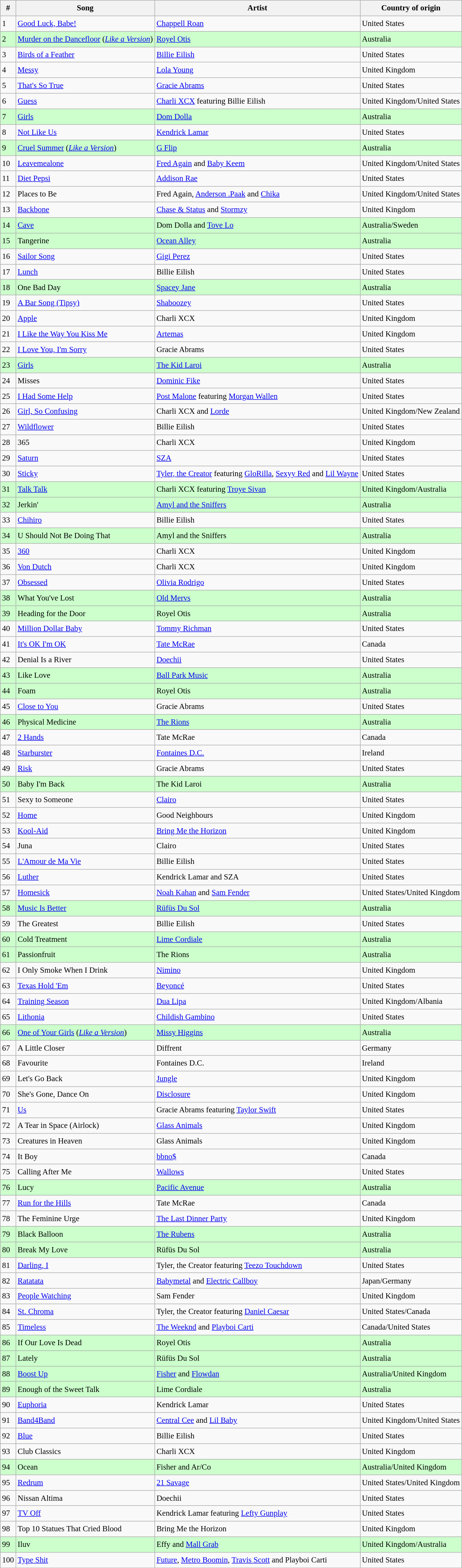<table class="wikitable sortable" style="font-size:0.95em;line-height:1.5em;">
<tr>
<th scope="col">#</th>
<th scope="col">Song</th>
<th scope="col">Artist</th>
<th scope="col">Country of origin</th>
</tr>
<tr>
<td>1</td>
<td><a href='#'>Good Luck, Babe!</a></td>
<td><a href='#'>Chappell Roan</a></td>
<td>United States</td>
</tr>
<tr style="background-color: #ccffcc">
<td>2</td>
<td><a href='#'>Murder on the Dancefloor</a> (<em><a href='#'>Like a Version</a></em>)</td>
<td><a href='#'>Royel Otis</a></td>
<td>Australia</td>
</tr>
<tr>
<td>3</td>
<td><a href='#'>Birds of a Feather</a></td>
<td><a href='#'>Billie Eilish</a></td>
<td>United States</td>
</tr>
<tr>
<td>4</td>
<td><a href='#'>Messy</a></td>
<td><a href='#'>Lola Young</a></td>
<td>United Kingdom</td>
</tr>
<tr>
<td>5</td>
<td><a href='#'>That's So True</a></td>
<td><a href='#'>Gracie Abrams</a></td>
<td>United States</td>
</tr>
<tr>
<td>6</td>
<td><a href='#'>Guess</a></td>
<td><a href='#'>Charli XCX</a> featuring Billie Eilish</td>
<td>United Kingdom/United States</td>
</tr>
<tr style="background-color: #ccffcc">
<td>7</td>
<td><a href='#'>Girls</a></td>
<td><a href='#'>Dom Dolla</a></td>
<td>Australia</td>
</tr>
<tr>
<td>8</td>
<td><a href='#'>Not Like Us</a></td>
<td><a href='#'>Kendrick Lamar</a></td>
<td>United States</td>
</tr>
<tr style="background-color: #ccffcc">
<td>9</td>
<td><a href='#'>Cruel Summer</a> (<em><a href='#'>Like a Version</a></em>)</td>
<td><a href='#'>G Flip</a></td>
<td>Australia</td>
</tr>
<tr>
<td>10</td>
<td><a href='#'>Leavemealone</a></td>
<td><a href='#'>Fred Again</a> and <a href='#'>Baby Keem</a></td>
<td>United Kingdom/United States</td>
</tr>
<tr>
<td>11</td>
<td><a href='#'>Diet Pepsi</a></td>
<td><a href='#'>Addison Rae</a></td>
<td>United States</td>
</tr>
<tr>
<td>12</td>
<td>Places to Be</td>
<td>Fred Again, <a href='#'>Anderson .Paak</a> and <a href='#'>Chika</a></td>
<td>United Kingdom/United States</td>
</tr>
<tr>
<td>13</td>
<td><a href='#'>Backbone</a></td>
<td><a href='#'>Chase & Status</a> and <a href='#'>Stormzy</a></td>
<td>United Kingdom</td>
</tr>
<tr style="background-color: #ccffcc">
<td>14</td>
<td><a href='#'>Cave</a></td>
<td>Dom Dolla and <a href='#'>Tove Lo</a></td>
<td>Australia/Sweden</td>
</tr>
<tr style="background-color: #ccffcc">
<td>15</td>
<td>Tangerine</td>
<td><a href='#'>Ocean Alley</a></td>
<td>Australia</td>
</tr>
<tr>
<td>16</td>
<td><a href='#'>Sailor Song</a></td>
<td><a href='#'>Gigi Perez</a></td>
<td>United States</td>
</tr>
<tr>
<td>17</td>
<td><a href='#'>Lunch</a></td>
<td>Billie Eilish</td>
<td>United States</td>
</tr>
<tr style="background-color: #ccffcc">
<td>18</td>
<td>One Bad Day</td>
<td><a href='#'>Spacey Jane</a></td>
<td>Australia</td>
</tr>
<tr>
<td>19</td>
<td><a href='#'>A Bar Song (Tipsy)</a></td>
<td><a href='#'>Shaboozey</a></td>
<td>United States</td>
</tr>
<tr>
<td>20</td>
<td><a href='#'>Apple</a></td>
<td>Charli XCX</td>
<td>United Kingdom</td>
</tr>
<tr>
<td>21</td>
<td><a href='#'>I Like the Way You Kiss Me</a></td>
<td><a href='#'>Artemas</a></td>
<td>United Kingdom</td>
</tr>
<tr>
<td>22</td>
<td><a href='#'>I Love You, I'm Sorry</a></td>
<td>Gracie Abrams</td>
<td>United States</td>
</tr>
<tr style="background-color: #ccffcc">
<td>23</td>
<td><a href='#'>Girls</a></td>
<td><a href='#'>The Kid Laroi</a></td>
<td>Australia</td>
</tr>
<tr>
<td>24</td>
<td>Misses</td>
<td><a href='#'>Dominic Fike</a></td>
<td>United States</td>
</tr>
<tr>
<td>25</td>
<td><a href='#'>I Had Some Help</a></td>
<td><a href='#'>Post Malone</a> featuring <a href='#'>Morgan Wallen</a></td>
<td>United States</td>
</tr>
<tr>
<td>26</td>
<td><a href='#'>Girl, So Confusing</a></td>
<td>Charli XCX and <a href='#'>Lorde</a></td>
<td>United Kingdom/New Zealand</td>
</tr>
<tr>
<td>27</td>
<td><a href='#'>Wildflower</a></td>
<td>Billie Eilish</td>
<td>United States</td>
</tr>
<tr>
<td>28</td>
<td>365</td>
<td>Charli XCX</td>
<td>United Kingdom</td>
</tr>
<tr>
<td>29</td>
<td><a href='#'>Saturn</a></td>
<td><a href='#'>SZA</a></td>
<td>United States</td>
</tr>
<tr>
<td>30</td>
<td><a href='#'>Sticky</a></td>
<td><a href='#'>Tyler, the Creator</a> featuring <a href='#'>GloRilla</a>, <a href='#'>Sexyy Red</a> and <a href='#'>Lil Wayne</a></td>
<td>United States</td>
</tr>
<tr style="background-color: #ccffcc">
<td>31</td>
<td><a href='#'>Talk Talk</a></td>
<td>Charli XCX featuring <a href='#'>Troye Sivan</a></td>
<td>United Kingdom/Australia</td>
</tr>
<tr style="background-color: #ccffcc">
<td>32</td>
<td>Jerkin'</td>
<td><a href='#'>Amyl and the Sniffers</a></td>
<td>Australia</td>
</tr>
<tr>
<td>33</td>
<td><a href='#'>Chihiro</a></td>
<td>Billie Eilish</td>
<td>United States</td>
</tr>
<tr style="background-color: #ccffcc">
<td>34</td>
<td>U Should Not Be Doing That</td>
<td>Amyl and the Sniffers</td>
<td>Australia</td>
</tr>
<tr>
<td>35</td>
<td><a href='#'>360</a></td>
<td>Charli XCX</td>
<td>United Kingdom</td>
</tr>
<tr>
<td>36</td>
<td><a href='#'>Von Dutch</a></td>
<td>Charli XCX</td>
<td>United Kingdom</td>
</tr>
<tr>
<td>37</td>
<td><a href='#'>Obsessed</a></td>
<td><a href='#'>Olivia Rodrigo</a></td>
<td>United States</td>
</tr>
<tr style="background-color: #ccffcc">
<td>38</td>
<td>What You've Lost</td>
<td><a href='#'>Old Mervs</a></td>
<td>Australia</td>
</tr>
<tr style="background-color: #ccffcc">
<td>39</td>
<td>Heading for the Door</td>
<td>Royel Otis</td>
<td>Australia</td>
</tr>
<tr>
<td>40</td>
<td><a href='#'>Million Dollar Baby</a></td>
<td><a href='#'>Tommy Richman</a></td>
<td>United States</td>
</tr>
<tr>
<td>41</td>
<td><a href='#'>It's OK I'm OK</a></td>
<td><a href='#'>Tate McRae</a></td>
<td>Canada</td>
</tr>
<tr>
<td>42</td>
<td>Denial Is a River</td>
<td><a href='#'>Doechii</a></td>
<td>United States</td>
</tr>
<tr style="background-color: #ccffcc">
<td>43</td>
<td>Like Love</td>
<td><a href='#'>Ball Park Music</a></td>
<td>Australia</td>
</tr>
<tr style="background-color: #ccffcc">
<td>44</td>
<td>Foam</td>
<td>Royel Otis</td>
<td>Australia</td>
</tr>
<tr>
<td>45</td>
<td><a href='#'>Close to You</a></td>
<td>Gracie Abrams</td>
<td>United States</td>
</tr>
<tr style="background-color: #ccffcc">
<td>46</td>
<td>Physical Medicine</td>
<td><a href='#'>The Rions</a></td>
<td>Australia</td>
</tr>
<tr>
<td>47</td>
<td><a href='#'>2 Hands</a></td>
<td>Tate McRae</td>
<td>Canada</td>
</tr>
<tr>
<td>48</td>
<td><a href='#'>Starburster</a></td>
<td><a href='#'>Fontaines D.C.</a></td>
<td>Ireland</td>
</tr>
<tr>
<td>49</td>
<td><a href='#'>Risk</a></td>
<td>Gracie Abrams</td>
<td>United States</td>
</tr>
<tr style="background-color: #ccffcc">
<td>50</td>
<td>Baby I'm Back</td>
<td>The Kid Laroi</td>
<td>Australia</td>
</tr>
<tr>
<td>51</td>
<td>Sexy to Someone</td>
<td><a href='#'>Clairo</a></td>
<td>United States</td>
</tr>
<tr>
<td>52</td>
<td><a href='#'>Home</a></td>
<td>Good Neighbours</td>
<td>United Kingdom</td>
</tr>
<tr>
<td>53</td>
<td><a href='#'>Kool-Aid</a></td>
<td><a href='#'>Bring Me the Horizon</a></td>
<td>United Kingdom</td>
</tr>
<tr>
<td>54</td>
<td>Juna</td>
<td>Clairo</td>
<td>United States</td>
</tr>
<tr>
<td>55</td>
<td><a href='#'>L'Amour de Ma Vie</a></td>
<td>Billie Eilish</td>
<td>United States</td>
</tr>
<tr>
<td>56</td>
<td><a href='#'>Luther</a></td>
<td>Kendrick Lamar and SZA</td>
<td>United States</td>
</tr>
<tr>
<td>57</td>
<td><a href='#'>Homesick</a></td>
<td><a href='#'>Noah Kahan</a> and <a href='#'>Sam Fender</a></td>
<td>United States/United Kingdom</td>
</tr>
<tr style="background-color: #ccffcc">
<td>58</td>
<td><a href='#'>Music Is Better</a></td>
<td><a href='#'>Rüfüs Du Sol</a></td>
<td>Australia</td>
</tr>
<tr>
<td>59</td>
<td>The Greatest</td>
<td>Billie Eilish</td>
<td>United States</td>
</tr>
<tr style="background-color: #ccffcc">
<td>60</td>
<td>Cold Treatment</td>
<td><a href='#'>Lime Cordiale</a></td>
<td>Australia</td>
</tr>
<tr style="background-color: #ccffcc">
<td>61</td>
<td>Passionfruit</td>
<td>The Rions</td>
<td>Australia</td>
</tr>
<tr>
<td>62</td>
<td>I Only Smoke When I Drink</td>
<td><a href='#'>Nimino</a></td>
<td>United Kingdom</td>
</tr>
<tr>
<td>63</td>
<td><a href='#'>Texas Hold 'Em</a></td>
<td><a href='#'>Beyoncé</a></td>
<td>United States</td>
</tr>
<tr>
<td>64</td>
<td><a href='#'>Training Season</a></td>
<td><a href='#'>Dua Lipa</a></td>
<td>United Kingdom/Albania</td>
</tr>
<tr>
<td>65</td>
<td><a href='#'>Lithonia</a></td>
<td><a href='#'>Childish Gambino</a></td>
<td>United States</td>
</tr>
<tr style="background-color: #ccffcc">
<td>66</td>
<td><a href='#'>One of Your Girls</a> (<em><a href='#'>Like a Version</a></em>)</td>
<td><a href='#'>Missy Higgins</a></td>
<td>Australia</td>
</tr>
<tr>
<td>67</td>
<td>A Little Closer</td>
<td>Diffrent</td>
<td>Germany</td>
</tr>
<tr>
<td>68</td>
<td>Favourite</td>
<td>Fontaines D.C.</td>
<td>Ireland</td>
</tr>
<tr>
<td>69</td>
<td>Let's Go Back</td>
<td><a href='#'>Jungle</a></td>
<td>United Kingdom</td>
</tr>
<tr>
<td>70</td>
<td>She's Gone, Dance On</td>
<td><a href='#'>Disclosure</a></td>
<td>United Kingdom</td>
</tr>
<tr>
<td>71</td>
<td><a href='#'>Us</a></td>
<td>Gracie Abrams featuring <a href='#'>Taylor Swift</a></td>
<td>United States</td>
</tr>
<tr>
<td>72</td>
<td>A Tear in Space (Airlock)</td>
<td><a href='#'>Glass Animals</a></td>
<td>United Kingdom</td>
</tr>
<tr>
<td>73</td>
<td>Creatures in Heaven</td>
<td>Glass Animals</td>
<td>United Kingdom</td>
</tr>
<tr>
<td>74</td>
<td>It Boy</td>
<td><a href='#'>bbno$</a></td>
<td>Canada</td>
</tr>
<tr>
<td>75</td>
<td>Calling After Me</td>
<td><a href='#'>Wallows</a></td>
<td>United States</td>
</tr>
<tr style="background-color: #ccffcc">
<td>76</td>
<td>Lucy</td>
<td><a href='#'>Pacific Avenue</a></td>
<td>Australia</td>
</tr>
<tr>
<td>77</td>
<td><a href='#'>Run for the Hills</a></td>
<td>Tate McRae</td>
<td>Canada</td>
</tr>
<tr>
<td>78</td>
<td>The Feminine Urge</td>
<td><a href='#'>The Last Dinner Party</a></td>
<td>United Kingdom</td>
</tr>
<tr style="background-color: #ccffcc">
<td>79</td>
<td>Black Balloon</td>
<td><a href='#'>The Rubens</a></td>
<td>Australia</td>
</tr>
<tr style="background-color: #ccffcc">
<td>80</td>
<td>Break My Love</td>
<td>Rüfüs Du Sol</td>
<td>Australia</td>
</tr>
<tr>
<td>81</td>
<td><a href='#'>Darling, I</a></td>
<td>Tyler, the Creator featuring <a href='#'>Teezo Touchdown</a></td>
<td>United States</td>
</tr>
<tr>
<td>82</td>
<td><a href='#'>Ratatata</a></td>
<td><a href='#'>Babymetal</a> and <a href='#'>Electric Callboy</a></td>
<td>Japan/Germany</td>
</tr>
<tr>
<td>83</td>
<td><a href='#'>People Watching</a></td>
<td>Sam Fender</td>
<td>United Kingdom</td>
</tr>
<tr>
<td>84</td>
<td><a href='#'>St. Chroma</a></td>
<td>Tyler, the Creator featuring <a href='#'>Daniel Caesar</a></td>
<td>United States/Canada</td>
</tr>
<tr>
<td>85</td>
<td><a href='#'>Timeless</a></td>
<td><a href='#'>The Weeknd</a> and <a href='#'>Playboi Carti</a></td>
<td>Canada/United States</td>
</tr>
<tr style="background-color: #ccffcc">
<td>86</td>
<td>If Our Love Is Dead</td>
<td>Royel Otis</td>
<td>Australia</td>
</tr>
<tr style="background-color: #ccffcc">
<td>87</td>
<td>Lately</td>
<td>Rüfüs Du Sol</td>
<td>Australia</td>
</tr>
<tr style="background-color: #ccffcc">
<td>88</td>
<td><a href='#'>Boost Up</a></td>
<td><a href='#'>Fisher</a> and <a href='#'>Flowdan</a></td>
<td>Australia/United Kingdom</td>
</tr>
<tr style="background-color: #ccffcc">
<td>89</td>
<td>Enough of the Sweet Talk</td>
<td>Lime Cordiale</td>
<td>Australia</td>
</tr>
<tr>
<td>90</td>
<td><a href='#'>Euphoria</a></td>
<td>Kendrick Lamar</td>
<td>United States</td>
</tr>
<tr>
<td>91</td>
<td><a href='#'>Band4Band</a></td>
<td><a href='#'>Central Cee</a> and <a href='#'>Lil Baby</a></td>
<td>United Kingdom/United States</td>
</tr>
<tr>
<td>92</td>
<td><a href='#'>Blue</a></td>
<td>Billie Eilish</td>
<td>United States</td>
</tr>
<tr>
<td>93</td>
<td>Club Classics</td>
<td>Charli XCX</td>
<td>United Kingdom</td>
</tr>
<tr style="background-color: #ccffcc">
<td>94</td>
<td>Ocean</td>
<td>Fisher and Ar/Co</td>
<td>Australia/United Kingdom</td>
</tr>
<tr>
<td>95</td>
<td><a href='#'>Redrum</a></td>
<td><a href='#'>21 Savage</a></td>
<td>United States/United Kingdom</td>
</tr>
<tr>
<td>96</td>
<td>Nissan Altima</td>
<td>Doechii</td>
<td>United States</td>
</tr>
<tr>
<td>97</td>
<td><a href='#'>TV Off</a></td>
<td>Kendrick Lamar featuring <a href='#'>Lefty Gunplay</a></td>
<td>United States</td>
</tr>
<tr>
<td>98</td>
<td>Top 10 Statues That Cried Blood</td>
<td>Bring Me the Horizon</td>
<td>United Kingdom</td>
</tr>
<tr style="background-color: #ccffcc">
<td>99</td>
<td>Iluv</td>
<td>Effy and <a href='#'>Mall Grab</a></td>
<td>United Kingdom/Australia</td>
</tr>
<tr>
<td>100</td>
<td><a href='#'>Type Shit</a></td>
<td><a href='#'>Future</a>, <a href='#'>Metro Boomin</a>, <a href='#'>Travis Scott</a> and Playboi Carti</td>
<td>United States</td>
</tr>
</table>
